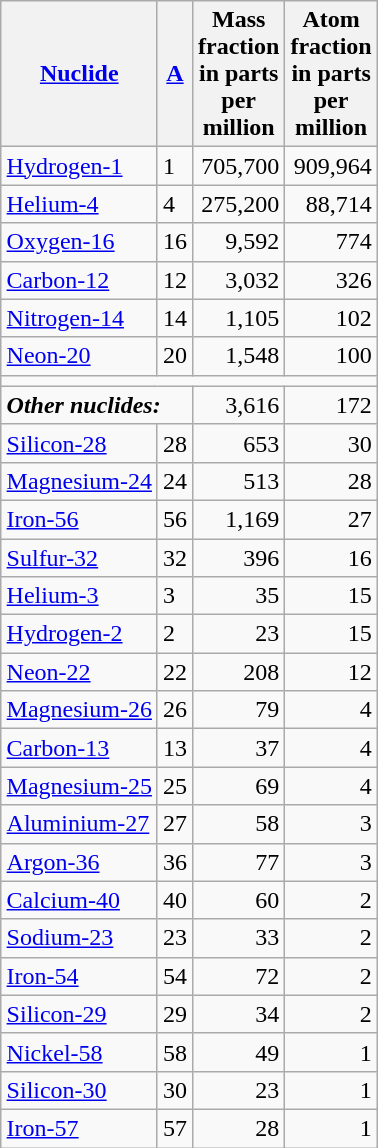<table class="wikitable sortable mw-collapsible" style="float:right; margin-left:1em;">
<tr>
<th><a href='#'>Nuclide</a></th>
<th><a href='#'>A</a></th>
<th width="1"> Mass fraction in parts per million</th>
<th width="1"> Atom fraction in parts per million</th>
</tr>
<tr>
<td><a href='#'>Hydrogen-1</a></td>
<td>1</td>
<td style="text-align:right">705,700</td>
<td style="text-align:right">909,964</td>
</tr>
<tr>
<td><a href='#'>Helium-4</a></td>
<td>4</td>
<td style="text-align:right">275,200</td>
<td style="text-align:right">88,714</td>
</tr>
<tr>
<td><a href='#'>Oxygen-16</a></td>
<td>16</td>
<td style="text-align:right">9,592</td>
<td style="text-align:right">774</td>
</tr>
<tr>
<td><a href='#'>Carbon-12</a></td>
<td>12</td>
<td style="text-align:right">3,032</td>
<td style="text-align:right">326</td>
</tr>
<tr>
<td><a href='#'>Nitrogen-14</a></td>
<td>14</td>
<td style="text-align:right">1,105</td>
<td style="text-align:right">102</td>
</tr>
<tr>
<td><a href='#'>Neon-20</a></td>
<td>20</td>
<td style="text-align:right">1,548</td>
<td style="text-align:right">100</td>
</tr>
<tr>
<td colspan="4"></td>
</tr>
<tr>
<td colspan="2"><strong><em>Other nuclides:</em></strong></td>
<td style="text-align:right">3,616</td>
<td style="text-align:right">172</td>
</tr>
<tr>
<td><a href='#'>Silicon-28</a></td>
<td>28</td>
<td style="text-align:right">653</td>
<td style="text-align:right">30</td>
</tr>
<tr>
<td><a href='#'>Magnesium-24</a></td>
<td>24</td>
<td style="text-align:right">513</td>
<td style="text-align:right">28</td>
</tr>
<tr>
<td><a href='#'>Iron-56</a></td>
<td>56</td>
<td style="text-align:right">1,169</td>
<td style="text-align:right">27</td>
</tr>
<tr>
<td><a href='#'>Sulfur-32</a></td>
<td>32</td>
<td style="text-align:right">396</td>
<td style="text-align:right">16</td>
</tr>
<tr>
<td><a href='#'>Helium-3</a></td>
<td>3</td>
<td style="text-align:right">35</td>
<td style="text-align:right">15</td>
</tr>
<tr>
<td><a href='#'>Hydrogen-2</a></td>
<td>2</td>
<td style="text-align:right">23</td>
<td style="text-align:right">15</td>
</tr>
<tr>
<td><a href='#'>Neon-22</a></td>
<td>22</td>
<td style="text-align:right">208</td>
<td style="text-align:right">12</td>
</tr>
<tr>
<td><a href='#'>Magnesium-26</a></td>
<td>26</td>
<td style="text-align:right">79</td>
<td style="text-align:right">4</td>
</tr>
<tr>
<td><a href='#'>Carbon-13</a></td>
<td>13</td>
<td style="text-align:right">37</td>
<td style="text-align:right">4</td>
</tr>
<tr>
<td><a href='#'>Magnesium-25</a></td>
<td>25</td>
<td style="text-align:right">69</td>
<td style="text-align:right">4</td>
</tr>
<tr>
<td><a href='#'>Aluminium-27</a></td>
<td>27</td>
<td style="text-align:right">58</td>
<td style="text-align:right">3</td>
</tr>
<tr>
<td><a href='#'>Argon-36</a></td>
<td>36</td>
<td style="text-align:right">77</td>
<td style="text-align:right">3</td>
</tr>
<tr>
<td><a href='#'>Calcium-40</a></td>
<td>40</td>
<td style="text-align:right">60</td>
<td style="text-align:right">2</td>
</tr>
<tr>
<td><a href='#'>Sodium-23</a></td>
<td>23</td>
<td style="text-align:right">33</td>
<td style="text-align:right">2</td>
</tr>
<tr>
<td><a href='#'>Iron-54</a></td>
<td>54</td>
<td style="text-align:right">72</td>
<td style="text-align:right">2</td>
</tr>
<tr>
<td><a href='#'>Silicon-29</a></td>
<td>29</td>
<td style="text-align:right">34</td>
<td style="text-align:right">2</td>
</tr>
<tr>
<td><a href='#'>Nickel-58</a></td>
<td>58</td>
<td style="text-align:right">49</td>
<td style="text-align:right">1</td>
</tr>
<tr>
<td><a href='#'>Silicon-30</a></td>
<td>30</td>
<td style="text-align:right">23</td>
<td style="text-align:right">1</td>
</tr>
<tr>
<td><a href='#'>Iron-57</a></td>
<td>57</td>
<td style="text-align:right">28</td>
<td style="text-align:right">1</td>
</tr>
</table>
